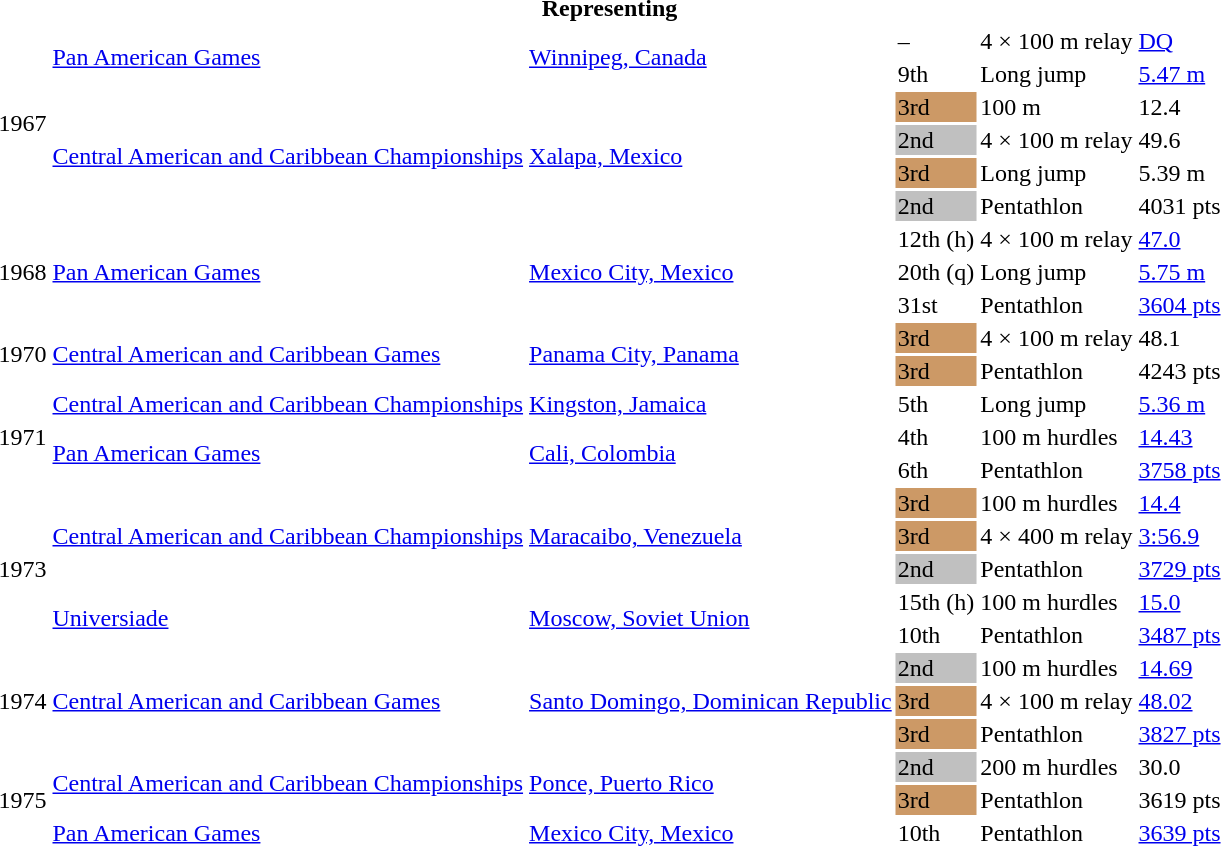<table>
<tr>
<th colspan="6">Representing </th>
</tr>
<tr>
<td rowspan=6>1967</td>
<td rowspan=2><a href='#'>Pan American Games</a></td>
<td rowspan=2><a href='#'>Winnipeg, Canada</a></td>
<td>–</td>
<td>4 × 100 m relay</td>
<td><a href='#'>DQ</a></td>
</tr>
<tr>
<td>9th</td>
<td>Long jump</td>
<td><a href='#'>5.47 m</a></td>
</tr>
<tr>
<td rowspan=4><a href='#'>Central American and Caribbean Championships</a></td>
<td rowspan=4><a href='#'>Xalapa, Mexico</a></td>
<td bgcolor=cc9966>3rd</td>
<td>100 m</td>
<td>12.4</td>
</tr>
<tr>
<td bgcolor=silver>2nd</td>
<td>4 × 100 m relay</td>
<td>49.6</td>
</tr>
<tr>
<td bgcolor=cc9966>3rd</td>
<td>Long jump</td>
<td>5.39 m</td>
</tr>
<tr>
<td bgcolor=silver>2nd</td>
<td>Pentathlon</td>
<td>4031 pts</td>
</tr>
<tr>
<td rowspan=3>1968</td>
<td rowspan=3><a href='#'>Pan American Games</a></td>
<td rowspan=3><a href='#'>Mexico City, Mexico</a></td>
<td>12th (h)</td>
<td>4 × 100 m relay</td>
<td><a href='#'>47.0</a></td>
</tr>
<tr>
<td>20th (q)</td>
<td>Long jump</td>
<td><a href='#'>5.75 m</a></td>
</tr>
<tr>
<td>31st</td>
<td>Pentathlon</td>
<td><a href='#'>3604 pts</a></td>
</tr>
<tr>
<td rowspan=2>1970</td>
<td rowspan=2><a href='#'>Central American and Caribbean Games</a></td>
<td rowspan=2><a href='#'>Panama City, Panama</a></td>
<td bgcolor=cc9966>3rd</td>
<td>4 × 100 m relay</td>
<td>48.1</td>
</tr>
<tr>
<td bgcolor=cc9966>3rd</td>
<td>Pentathlon</td>
<td>4243 pts</td>
</tr>
<tr>
<td rowspan=3>1971</td>
<td><a href='#'>Central American and Caribbean Championships</a></td>
<td><a href='#'>Kingston, Jamaica</a></td>
<td>5th</td>
<td>Long jump</td>
<td><a href='#'>5.36 m</a></td>
</tr>
<tr>
<td rowspan=2><a href='#'>Pan American Games</a></td>
<td rowspan=2><a href='#'>Cali, Colombia</a></td>
<td>4th</td>
<td>100 m hurdles</td>
<td><a href='#'>14.43</a></td>
</tr>
<tr>
<td>6th</td>
<td>Pentathlon</td>
<td><a href='#'>3758 pts</a></td>
</tr>
<tr>
<td rowspan=5>1973</td>
<td rowspan=3><a href='#'>Central American and Caribbean Championships</a></td>
<td rowspan=3><a href='#'>Maracaibo, Venezuela</a></td>
<td bgcolor=cc9966>3rd</td>
<td>100 m hurdles</td>
<td><a href='#'>14.4</a></td>
</tr>
<tr>
<td bgcolor=cc9966>3rd</td>
<td>4 × 400 m relay</td>
<td><a href='#'>3:56.9</a></td>
</tr>
<tr>
<td bgcolor=silver>2nd</td>
<td>Pentathlon</td>
<td><a href='#'>3729 pts</a></td>
</tr>
<tr>
<td rowspan=2><a href='#'>Universiade</a></td>
<td rowspan=2><a href='#'>Moscow, Soviet Union</a></td>
<td>15th (h)</td>
<td>100 m hurdles</td>
<td><a href='#'>15.0</a></td>
</tr>
<tr>
<td>10th</td>
<td>Pentathlon</td>
<td><a href='#'>3487 pts</a></td>
</tr>
<tr>
<td rowspan=3>1974</td>
<td rowspan=3><a href='#'>Central American and Caribbean Games</a></td>
<td rowspan=3><a href='#'>Santo Domingo, Dominican Republic</a></td>
<td bgcolor=silver>2nd</td>
<td>100 m hurdles</td>
<td><a href='#'>14.69</a></td>
</tr>
<tr>
<td bgcolor=cc9966>3rd</td>
<td>4 × 100 m relay</td>
<td><a href='#'>48.02</a></td>
</tr>
<tr>
<td bgcolor=cc9966>3rd</td>
<td>Pentathlon</td>
<td><a href='#'>3827 pts</a></td>
</tr>
<tr>
<td rowspan=3>1975</td>
<td rowspan=2><a href='#'>Central American and Caribbean Championships</a></td>
<td rowspan=2><a href='#'>Ponce, Puerto Rico</a></td>
<td bgcolor=silver>2nd</td>
<td>200 m hurdles</td>
<td>30.0</td>
</tr>
<tr>
<td bgcolor=cc9966>3rd</td>
<td>Pentathlon</td>
<td>3619 pts</td>
</tr>
<tr>
<td><a href='#'>Pan American Games</a></td>
<td><a href='#'>Mexico City, Mexico</a></td>
<td>10th</td>
<td>Pentathlon</td>
<td><a href='#'>3639 pts</a></td>
</tr>
</table>
